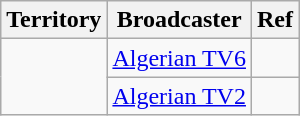<table class="wikitable">
<tr>
<th>Territory</th>
<th>Broadcaster</th>
<th>Ref</th>
</tr>
<tr>
<td rowspan=2></td>
<td><a href='#'>Algerian TV6</a> </td>
<td></td>
</tr>
<tr>
<td><a href='#'>Algerian TV2</a> </td>
<td></td>
</tr>
</table>
